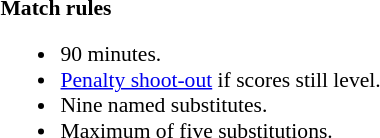<table width=100% style="font-size:90%">
<tr>
<td><br><strong>Match rules</strong><ul><li>90 minutes.</li><li><a href='#'>Penalty shoot-out</a> if scores still level.</li><li>Nine named substitutes.</li><li>Maximum of five substitutions.</li></ul></td>
</tr>
</table>
